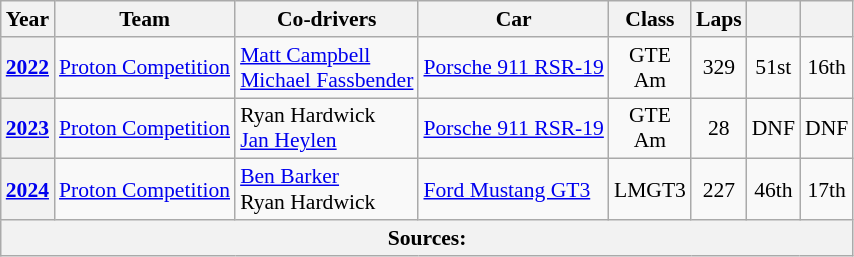<table class="wikitable" style="text-align:center; font-size:90%">
<tr>
<th>Year</th>
<th>Team</th>
<th>Co-drivers</th>
<th>Car</th>
<th>Class</th>
<th>Laps</th>
<th></th>
<th></th>
</tr>
<tr>
<th><a href='#'>2022</a></th>
<td align=left> <a href='#'>Proton Competition</a></td>
<td align=left> <a href='#'>Matt Campbell</a><br> <a href='#'>Michael Fassbender</a></td>
<td align="left"><a href='#'>Porsche 911 RSR-19</a></td>
<td>GTE<br>Am</td>
<td>329</td>
<td>51st</td>
<td>16th</td>
</tr>
<tr>
<th><a href='#'>2023</a></th>
<td align="left"> <a href='#'>Proton Competition</a></td>
<td align="left"> Ryan Hardwick<br> <a href='#'>Jan Heylen</a></td>
<td align="left"><a href='#'>Porsche 911 RSR-19</a></td>
<td>GTE<br>Am</td>
<td>28</td>
<td>DNF</td>
<td>DNF</td>
</tr>
<tr>
<th><a href='#'>2024</a></th>
<td align="left"> <a href='#'>Proton Competition</a></td>
<td align="left"> <a href='#'>Ben Barker</a><br> Ryan Hardwick</td>
<td align="left"><a href='#'>Ford Mustang GT3</a></td>
<td>LMGT3</td>
<td>227</td>
<td>46th</td>
<td>17th</td>
</tr>
<tr>
<th colspan="8">Sources:</th>
</tr>
</table>
